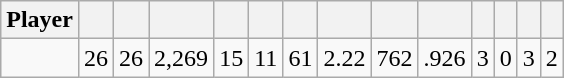<table class="wikitable sortable" style="text-align:center;">
<tr>
<th>Player</th>
<th></th>
<th></th>
<th></th>
<th></th>
<th></th>
<th></th>
<th></th>
<th></th>
<th></th>
<th></th>
<th></th>
<th></th>
<th></th>
</tr>
<tr>
<td></td>
<td>26</td>
<td>26</td>
<td>2,269</td>
<td>15</td>
<td>11</td>
<td>61</td>
<td>2.22</td>
<td>762</td>
<td>.926</td>
<td>3</td>
<td>0</td>
<td>3</td>
<td>2</td>
</tr>
</table>
